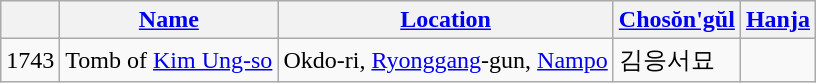<table class="wikitable">
<tr>
<th></th>
<th><a href='#'>Name</a></th>
<th><a href='#'>Location</a></th>
<th><a href='#'>Chosŏn'gŭl</a></th>
<th><a href='#'>Hanja</a></th>
</tr>
<tr>
<td>1743</td>
<td>Tomb of <a href='#'>Kim Ung-so</a></td>
<td>Okdo-ri, <a href='#'>Ryonggang</a>-gun, <a href='#'>Nampo</a></td>
<td>김응서묘</td>
<td></td>
</tr>
</table>
